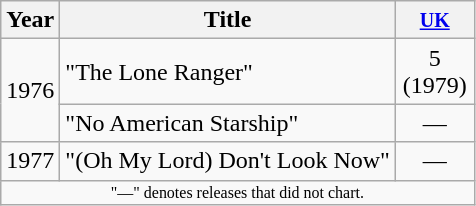<table class="wikitable">
<tr>
<th>Year</th>
<th>Title</th>
<th style="width:45px;"><small><a href='#'>UK</a></small><br></th>
</tr>
<tr>
<td rowspan="2">1976</td>
<td>"The Lone Ranger"</td>
<td align=center>5 (1979)</td>
</tr>
<tr>
<td>"No American Starship"</td>
<td align=center>—</td>
</tr>
<tr>
<td rowspan="1">1977</td>
<td>"(Oh My Lord) Don't Look Now"</td>
<td align=center>—</td>
</tr>
<tr>
<td colspan="4" style="text-align:center; font-size:8pt;">"—" denotes releases that did not chart.</td>
</tr>
</table>
